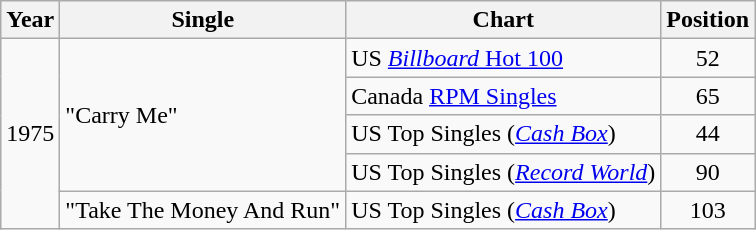<table class="wikitable">
<tr>
<th>Year</th>
<th>Single</th>
<th>Chart</th>
<th>Position</th>
</tr>
<tr>
<td rowspan="5">1975</td>
<td rowspan="4">"Carry Me"</td>
<td>US <a href='#'><em>Billboard</em> Hot 100</a></td>
<td align="center">52</td>
</tr>
<tr>
<td>Canada <a href='#'>RPM Singles</a></td>
<td align="center">65</td>
</tr>
<tr>
<td>US Top Singles (<em><a href='#'>Cash Box</a></em>)</td>
<td align="center">44</td>
</tr>
<tr>
<td>US Top Singles (<em><a href='#'>Record World</a></em>) </td>
<td align="center">90</td>
</tr>
<tr>
<td>"Take The Money And Run"</td>
<td>US Top Singles (<em><a href='#'>Cash Box</a></em>)</td>
<td align="center">103</td>
</tr>
</table>
